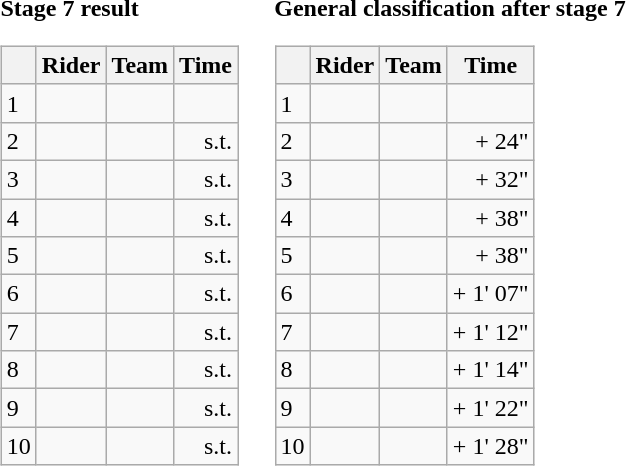<table>
<tr>
<td><strong>Stage 7 result</strong><br><table class="wikitable">
<tr>
<th></th>
<th>Rider</th>
<th>Team</th>
<th>Time</th>
</tr>
<tr>
<td>1</td>
<td></td>
<td></td>
<td align=right></td>
</tr>
<tr>
<td>2</td>
<td></td>
<td></td>
<td align=right>s.t.</td>
</tr>
<tr>
<td>3</td>
<td></td>
<td></td>
<td align=right>s.t.</td>
</tr>
<tr>
<td>4</td>
<td></td>
<td></td>
<td align=right>s.t.</td>
</tr>
<tr>
<td>5</td>
<td></td>
<td></td>
<td align=right>s.t.</td>
</tr>
<tr>
<td>6</td>
<td></td>
<td></td>
<td align=right>s.t.</td>
</tr>
<tr>
<td>7</td>
<td></td>
<td></td>
<td align=right>s.t.</td>
</tr>
<tr>
<td>8</td>
<td></td>
<td></td>
<td align=right>s.t.</td>
</tr>
<tr>
<td>9</td>
<td></td>
<td></td>
<td align=right>s.t.</td>
</tr>
<tr>
<td>10</td>
<td></td>
<td></td>
<td align=right>s.t.</td>
</tr>
</table>
</td>
<td></td>
<td><strong>General classification after stage 7</strong><br><table class="wikitable">
<tr>
<th></th>
<th>Rider</th>
<th>Team</th>
<th>Time</th>
</tr>
<tr>
<td>1</td>
<td> </td>
<td></td>
<td align=right></td>
</tr>
<tr>
<td>2</td>
<td></td>
<td></td>
<td align=right>+ 24"</td>
</tr>
<tr>
<td>3</td>
<td></td>
<td></td>
<td align=right>+ 32"</td>
</tr>
<tr>
<td>4</td>
<td></td>
<td></td>
<td align=right>+ 38"</td>
</tr>
<tr>
<td>5</td>
<td></td>
<td></td>
<td align=right>+ 38"</td>
</tr>
<tr>
<td>6</td>
<td></td>
<td></td>
<td align=right>+ 1' 07"</td>
</tr>
<tr>
<td>7</td>
<td></td>
<td></td>
<td align=right>+ 1' 12"</td>
</tr>
<tr>
<td>8</td>
<td></td>
<td></td>
<td align=right>+ 1' 14"</td>
</tr>
<tr>
<td>9</td>
<td></td>
<td></td>
<td align=right>+ 1' 22"</td>
</tr>
<tr>
<td>10</td>
<td></td>
<td></td>
<td align=right>+ 1' 28"</td>
</tr>
</table>
</td>
</tr>
</table>
